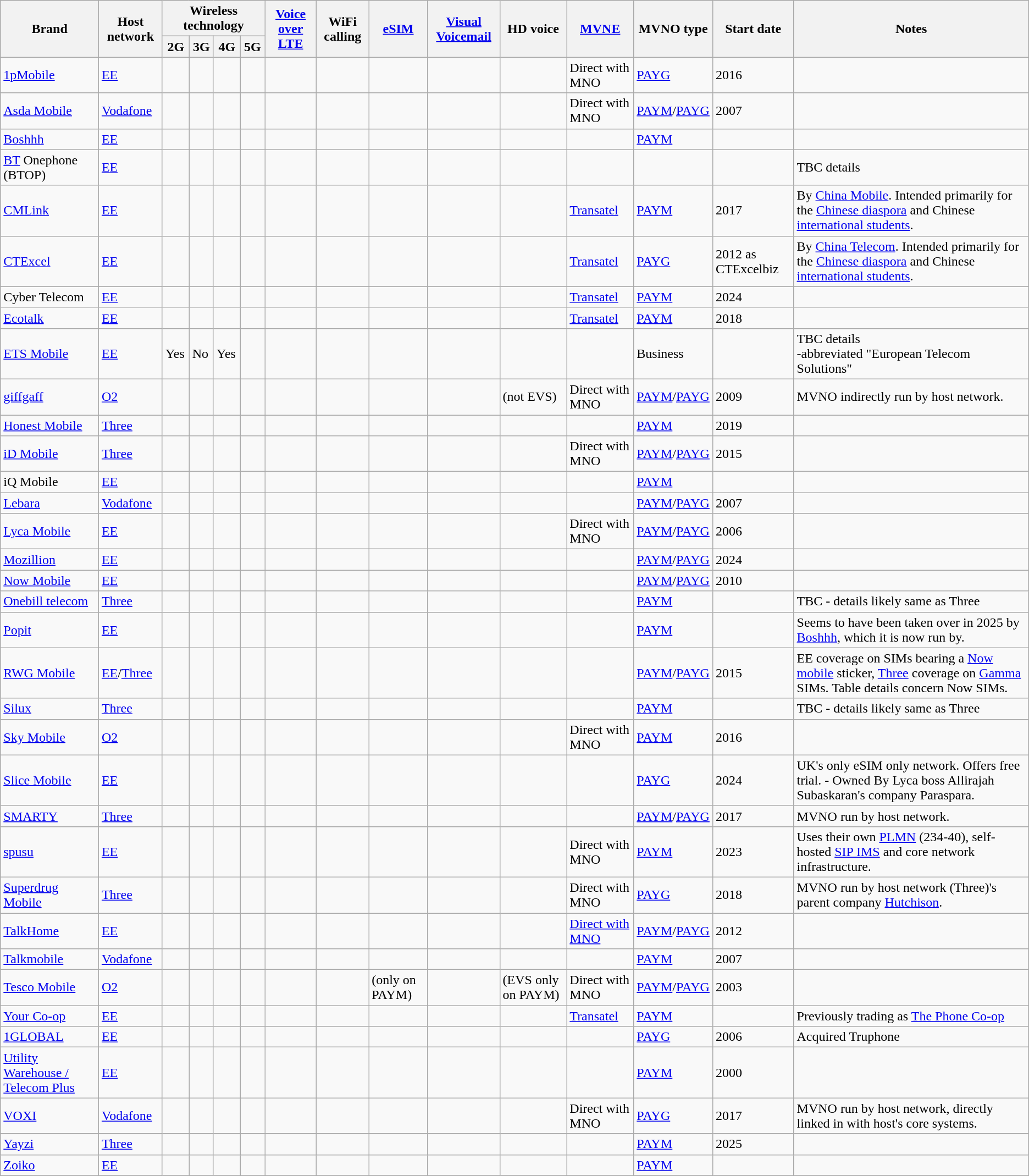<table class="wikitable sortable">
<tr>
<th rowspan="2">Brand</th>
<th rowspan="2">Host network</th>
<th colspan="4">Wireless technology</th>
<th rowspan="2"><a href='#'>Voice over LTE</a></th>
<th rowspan="2">WiFi calling</th>
<th rowspan="2"><a href='#'>eSIM</a></th>
<th rowspan="2"><a href='#'>Visual Voicemail</a></th>
<th rowspan="2">HD voice </th>
<th rowspan="2"><a href='#'>MVNE</a></th>
<th rowspan="2">MVNO type</th>
<th rowspan="2">Start date</th>
<th rowspan="2">Notes</th>
</tr>
<tr>
<th>2G</th>
<th>3G</th>
<th>4G</th>
<th>5G</th>
</tr>
<tr>
<td><a href='#'>1pMobile</a></td>
<td><a href='#'>EE</a></td>
<td></td>
<td></td>
<td></td>
<td></td>
<td></td>
<td></td>
<td></td>
<td></td>
<td></td>
<td>Direct with MNO</td>
<td><a href='#'>PAYG</a></td>
<td>2016</td>
<td></td>
</tr>
<tr>
<td><a href='#'>Asda Mobile</a></td>
<td><a href='#'>Vodafone</a></td>
<td></td>
<td></td>
<td></td>
<td></td>
<td></td>
<td> </td>
<td></td>
<td></td>
<td></td>
<td>Direct with MNO</td>
<td><a href='#'>PAYM</a>/<a href='#'>PAYG</a></td>
<td>2007</td>
<td></td>
</tr>
<tr>
<td><a href='#'>Boshhh</a></td>
<td><a href='#'>EE</a></td>
<td></td>
<td></td>
<td></td>
<td></td>
<td></td>
<td></td>
<td></td>
<td></td>
<td></td>
<td></td>
<td><a href='#'>PAYM</a></td>
<td></td>
<td></td>
</tr>
<tr>
<td><a href='#'>BT</a> Onephone (BTOP)</td>
<td><a href='#'>EE</a></td>
<td></td>
<td></td>
<td></td>
<td></td>
<td></td>
<td></td>
<td></td>
<td></td>
<td></td>
<td></td>
<td></td>
<td></td>
<td>TBC details</td>
</tr>
<tr>
<td><a href='#'>CMLink</a></td>
<td><a href='#'>EE</a></td>
<td></td>
<td></td>
<td></td>
<td></td>
<td></td>
<td></td>
<td></td>
<td></td>
<td></td>
<td><a href='#'>Transatel</a></td>
<td><a href='#'>PAYM</a></td>
<td>2017</td>
<td>By <a href='#'>China Mobile</a>. Intended primarily for the <a href='#'>Chinese diaspora</a> and Chinese <a href='#'>international students</a>.</td>
</tr>
<tr>
<td><a href='#'>CTExcel</a></td>
<td><a href='#'>EE</a></td>
<td></td>
<td></td>
<td></td>
<td></td>
<td></td>
<td></td>
<td></td>
<td></td>
<td></td>
<td><a href='#'>Transatel</a></td>
<td><a href='#'>PAYG</a></td>
<td>2012 as CTExcelbiz</td>
<td>By <a href='#'>China Telecom</a>. Intended primarily for the <a href='#'>Chinese diaspora</a> and Chinese <a href='#'>international students</a>.</td>
</tr>
<tr>
<td>Cyber Telecom</td>
<td><a href='#'>EE</a></td>
<td></td>
<td></td>
<td></td>
<td></td>
<td></td>
<td></td>
<td></td>
<td></td>
<td></td>
<td><a href='#'>Transatel</a></td>
<td><a href='#'>PAYM</a></td>
<td>2024</td>
<td></td>
</tr>
<tr>
<td><a href='#'>Ecotalk</a></td>
<td><a href='#'>EE</a></td>
<td></td>
<td></td>
<td></td>
<td></td>
<td></td>
<td></td>
<td></td>
<td></td>
<td></td>
<td><a href='#'>Transatel</a></td>
<td><a href='#'>PAYM</a></td>
<td>2018</td>
<td></td>
</tr>
<tr>
<td><a href='#'>ETS Mobile</a></td>
<td><a href='#'>EE</a></td>
<td>Yes</td>
<td>No</td>
<td>Yes</td>
<td></td>
<td></td>
<td></td>
<td></td>
<td></td>
<td></td>
<td></td>
<td>Business</td>
<td></td>
<td>TBC details<br>-abbreviated "European Telecom Solutions"</td>
</tr>
<tr>
<td><a href='#'>giffgaff</a></td>
<td><a href='#'>O2</a></td>
<td></td>
<td></td>
<td></td>
<td></td>
<td></td>
<td></td>
<td></td>
<td></td>
<td> (not EVS)</td>
<td>Direct with MNO</td>
<td><a href='#'>PAYM</a>/<a href='#'>PAYG</a></td>
<td>2009</td>
<td>MVNO indirectly run by host network.</td>
</tr>
<tr>
<td><a href='#'>Honest Mobile</a></td>
<td><a href='#'>Three</a></td>
<td></td>
<td></td>
<td></td>
<td></td>
<td></td>
<td></td>
<td></td>
<td></td>
<td></td>
<td></td>
<td><a href='#'>PAYM</a></td>
<td>2019</td>
<td></td>
</tr>
<tr>
<td><a href='#'>iD Mobile</a></td>
<td><a href='#'>Three</a></td>
<td></td>
<td></td>
<td></td>
<td></td>
<td></td>
<td></td>
<td></td>
<td></td>
<td></td>
<td>Direct with MNO</td>
<td><a href='#'>PAYM</a>/<a href='#'>PAYG</a></td>
<td>2015</td>
<td></td>
</tr>
<tr>
<td>iQ Mobile</td>
<td><a href='#'>EE</a></td>
<td></td>
<td></td>
<td></td>
<td></td>
<td></td>
<td></td>
<td></td>
<td></td>
<td></td>
<td></td>
<td><a href='#'>PAYM</a></td>
<td></td>
<td></td>
</tr>
<tr>
<td><a href='#'>Lebara</a></td>
<td><a href='#'>Vodafone</a></td>
<td></td>
<td></td>
<td></td>
<td></td>
<td></td>
<td></td>
<td></td>
<td></td>
<td></td>
<td></td>
<td><a href='#'>PAYM</a>/<a href='#'>PAYG</a></td>
<td>2007</td>
<td></td>
</tr>
<tr>
<td><a href='#'>Lyca Mobile</a></td>
<td><a href='#'>EE</a></td>
<td></td>
<td></td>
<td></td>
<td></td>
<td></td>
<td></td>
<td></td>
<td></td>
<td></td>
<td>Direct with MNO</td>
<td><a href='#'>PAYM</a>/<a href='#'>PAYG</a></td>
<td>2006</td>
<td></td>
</tr>
<tr>
<td><a href='#'>Mozillion</a></td>
<td><a href='#'>EE</a></td>
<td></td>
<td></td>
<td></td>
<td></td>
<td></td>
<td></td>
<td></td>
<td></td>
<td></td>
<td></td>
<td><a href='#'>PAYM</a>/<a href='#'>PAYG</a></td>
<td>2024</td>
<td></td>
</tr>
<tr>
<td><a href='#'>Now Mobile</a></td>
<td><a href='#'>EE</a></td>
<td></td>
<td></td>
<td></td>
<td></td>
<td></td>
<td></td>
<td></td>
<td></td>
<td></td>
<td></td>
<td><a href='#'>PAYM</a>/<a href='#'>PAYG</a></td>
<td>2010</td>
<td></td>
</tr>
<tr>
<td><a href='#'>Onebill telecom</a></td>
<td><a href='#'>Three</a></td>
<td></td>
<td></td>
<td></td>
<td></td>
<td></td>
<td></td>
<td></td>
<td></td>
<td></td>
<td></td>
<td><a href='#'>PAYM</a></td>
<td></td>
<td>TBC - details likely same as Three</td>
</tr>
<tr>
<td><a href='#'>Popit</a></td>
<td><a href='#'>EE</a></td>
<td></td>
<td></td>
<td></td>
<td></td>
<td></td>
<td></td>
<td></td>
<td></td>
<td></td>
<td></td>
<td><a href='#'>PAYM</a></td>
<td></td>
<td>Seems to have been taken over in 2025 by <a href='#'>Boshhh</a>, which it is now run by.</td>
</tr>
<tr>
<td><a href='#'>RWG Mobile</a></td>
<td><a href='#'>EE</a>/<a href='#'>Three</a></td>
<td></td>
<td></td>
<td></td>
<td></td>
<td></td>
<td></td>
<td></td>
<td></td>
<td></td>
<td></td>
<td><a href='#'>PAYM</a>/<a href='#'>PAYG</a></td>
<td>2015</td>
<td>EE coverage on SIMs bearing a <a href='#'>Now mobile</a> sticker, <a href='#'>Three</a> coverage on <a href='#'>Gamma</a> SIMs. Table details concern Now SIMs.</td>
</tr>
<tr>
<td><a href='#'>Silux</a></td>
<td><a href='#'>Three</a></td>
<td></td>
<td></td>
<td></td>
<td></td>
<td></td>
<td></td>
<td></td>
<td></td>
<td></td>
<td></td>
<td><a href='#'>PAYM</a></td>
<td></td>
<td>TBC - details likely same as Three</td>
</tr>
<tr>
<td><a href='#'>Sky Mobile</a></td>
<td><a href='#'>O2</a></td>
<td></td>
<td></td>
<td></td>
<td></td>
<td></td>
<td></td>
<td></td>
<td></td>
<td></td>
<td>Direct with MNO</td>
<td><a href='#'>PAYM</a></td>
<td>2016</td>
<td></td>
</tr>
<tr>
<td><a href='#'>Slice Mobile</a></td>
<td><a href='#'>EE</a></td>
<td></td>
<td></td>
<td></td>
<td></td>
<td></td>
<td></td>
<td></td>
<td></td>
<td></td>
<td></td>
<td><a href='#'>PAYG</a></td>
<td>2024</td>
<td>UK's only eSIM only network. Offers free trial. - Owned By Lyca boss Allirajah Subaskaran's company Paraspara.</td>
</tr>
<tr>
<td><a href='#'>SMARTY</a></td>
<td><a href='#'>Three</a></td>
<td></td>
<td></td>
<td></td>
<td></td>
<td></td>
<td></td>
<td></td>
<td></td>
<td></td>
<td></td>
<td><a href='#'>PAYM</a>/<a href='#'>PAYG</a></td>
<td>2017</td>
<td>MVNO run by host network.</td>
</tr>
<tr>
<td><a href='#'>spusu</a></td>
<td><a href='#'>EE</a></td>
<td></td>
<td></td>
<td></td>
<td></td>
<td></td>
<td></td>
<td></td>
<td></td>
<td></td>
<td>Direct with MNO</td>
<td><a href='#'>PAYM</a></td>
<td>2023</td>
<td>Uses their own <a href='#'>PLMN</a> (234-40), self-hosted <a href='#'>SIP IMS</a> and core network infrastructure.</td>
</tr>
<tr>
<td><a href='#'>Superdrug Mobile</a></td>
<td><a href='#'>Three</a></td>
<td></td>
<td></td>
<td></td>
<td></td>
<td></td>
<td></td>
<td></td>
<td></td>
<td></td>
<td>Direct with MNO</td>
<td><a href='#'>PAYG</a></td>
<td>2018</td>
<td>MVNO run by host network (Three)'s parent company <a href='#'>Hutchison</a>.</td>
</tr>
<tr>
<td><a href='#'>TalkHome</a></td>
<td><a href='#'>EE</a></td>
<td></td>
<td></td>
<td></td>
<td></td>
<td></td>
<td></td>
<td></td>
<td></td>
<td></td>
<td><a href='#'>Direct with MNO</a></td>
<td><a href='#'>PAYM</a>/<a href='#'>PAYG</a></td>
<td>2012</td>
<td></td>
</tr>
<tr>
<td><a href='#'>Talkmobile</a></td>
<td><a href='#'>Vodafone</a></td>
<td></td>
<td></td>
<td></td>
<td></td>
<td></td>
<td></td>
<td></td>
<td></td>
<td></td>
<td></td>
<td><a href='#'>PAYM</a></td>
<td>2007</td>
<td></td>
</tr>
<tr>
<td><a href='#'>Tesco Mobile</a></td>
<td><a href='#'>O2</a></td>
<td></td>
<td></td>
<td></td>
<td></td>
<td></td>
<td></td>
<td> (only on PAYM)</td>
<td></td>
<td> (EVS only on PAYM)</td>
<td>Direct with MNO</td>
<td><a href='#'>PAYM</a>/<a href='#'>PAYG</a></td>
<td>2003</td>
<td></td>
</tr>
<tr>
<td><a href='#'>Your Co-op</a></td>
<td><a href='#'>EE</a></td>
<td></td>
<td></td>
<td></td>
<td></td>
<td></td>
<td></td>
<td></td>
<td></td>
<td></td>
<td><a href='#'>Transatel</a></td>
<td><a href='#'>PAYM</a></td>
<td></td>
<td>Previously trading as <a href='#'>The Phone Co-op</a></td>
</tr>
<tr>
<td><a href='#'>1GLOBAL</a></td>
<td><a href='#'>EE</a></td>
<td></td>
<td></td>
<td></td>
<td></td>
<td></td>
<td></td>
<td></td>
<td></td>
<td></td>
<td></td>
<td><a href='#'>PAYG</a></td>
<td>2006</td>
<td>Acquired Truphone</td>
</tr>
<tr>
<td><a href='#'>Utility Warehouse / Telecom Plus</a></td>
<td><a href='#'>EE</a></td>
<td></td>
<td></td>
<td></td>
<td></td>
<td></td>
<td></td>
<td></td>
<td></td>
<td></td>
<td></td>
<td><a href='#'>PAYM</a></td>
<td>2000</td>
<td></td>
</tr>
<tr>
<td><a href='#'>VOXI</a></td>
<td><a href='#'>Vodafone</a></td>
<td></td>
<td></td>
<td></td>
<td></td>
<td></td>
<td></td>
<td></td>
<td></td>
<td></td>
<td>Direct with MNO</td>
<td><a href='#'>PAYG</a></td>
<td>2017</td>
<td>MVNO run by host network, directly linked in with host's core systems.</td>
</tr>
<tr>
<td><a href='#'>Yayzi</a></td>
<td><a href='#'>Three</a></td>
<td></td>
<td></td>
<td></td>
<td></td>
<td></td>
<td></td>
<td></td>
<td></td>
<td></td>
<td></td>
<td><a href='#'>PAYM</a></td>
<td>2025</td>
<td></td>
</tr>
<tr>
<td><a href='#'>Zoiko</a></td>
<td><a href='#'>EE</a></td>
<td></td>
<td></td>
<td></td>
<td></td>
<td></td>
<td></td>
<td></td>
<td></td>
<td></td>
<td></td>
<td><a href='#'>PAYM</a></td>
<td></td>
<td></td>
</tr>
</table>
